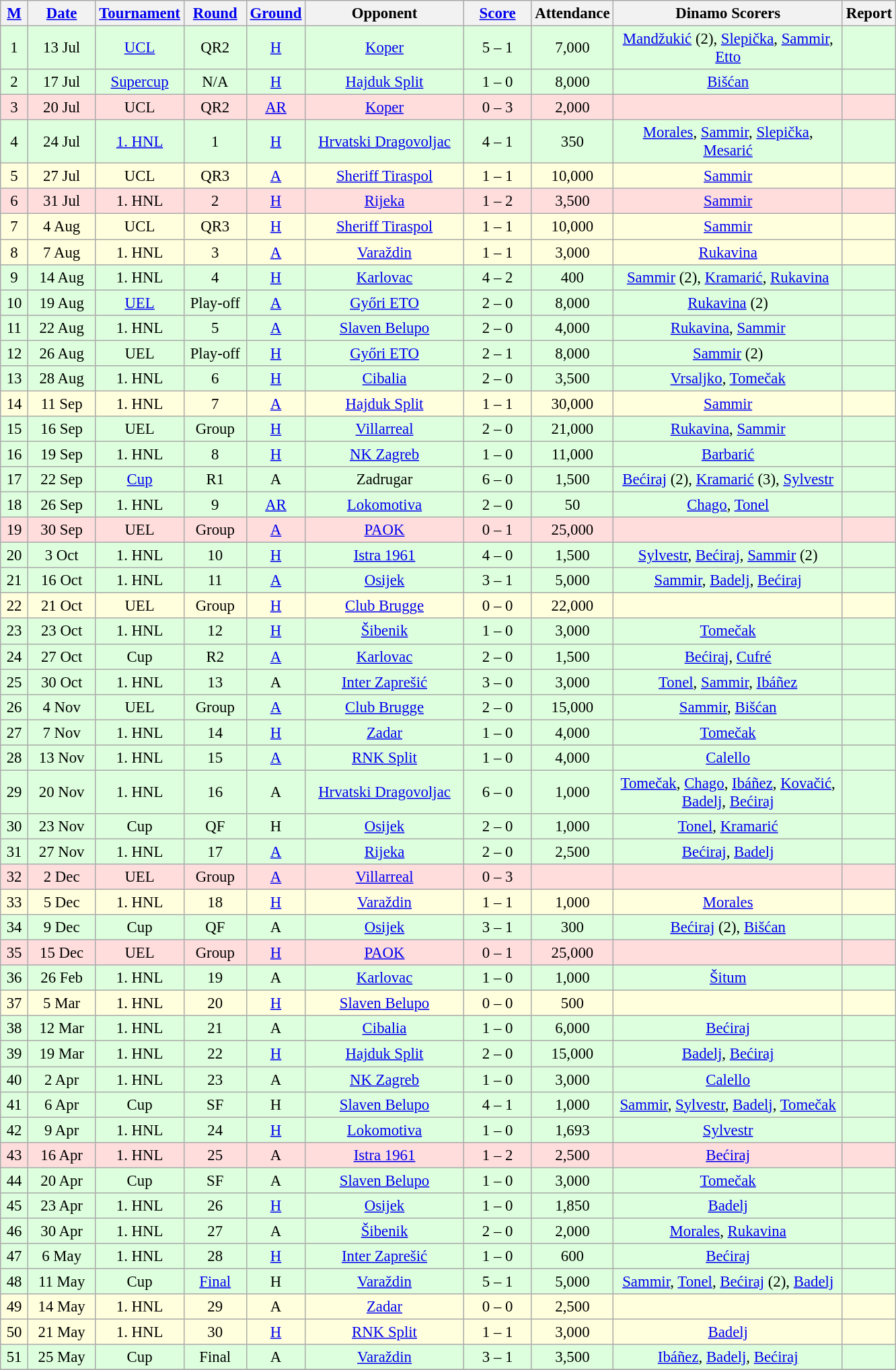<table class="wikitable sortable" style="text-align: center; font-size:95%;">
<tr>
<th width="20"><a href='#'>M</a></th>
<th width="60"><a href='#'>Date</a><br></th>
<th width="80"><a href='#'>Tournament</a><br></th>
<th width="55"><a href='#'>Round</a><br></th>
<th width="50"><a href='#'>Ground</a><br></th>
<th width="150">Opponent<br></th>
<th width="60"><a href='#'>Score</a><br></th>
<th width="40">Attendance<br></th>
<th width="220">Dinamo Scorers</th>
<th>Report</th>
</tr>
<tr bgcolor="#ddffdd">
<td>1</td>
<td>13 Jul</td>
<td><a href='#'>UCL</a></td>
<td>QR2</td>
<td><a href='#'>H</a></td>
<td><a href='#'>Koper</a> </td>
<td>5 – 1</td>
<td>7,000</td>
<td><a href='#'>Mandžukić</a> (2), <a href='#'>Slepička</a>, <a href='#'>Sammir</a>, <a href='#'>Etto</a></td>
<td></td>
</tr>
<tr bgcolor="#ddffdd">
<td>2</td>
<td>17 Jul</td>
<td><a href='#'>Supercup</a></td>
<td>N/A</td>
<td><a href='#'>H</a></td>
<td><a href='#'>Hajduk Split</a></td>
<td>1 – 0</td>
<td>8,000</td>
<td><a href='#'>Bišćan</a></td>
<td></td>
</tr>
<tr bgcolor="#ffdddd">
<td>3</td>
<td>20 Jul</td>
<td>UCL</td>
<td>QR2</td>
<td><a href='#'>AR</a> </td>
<td><a href='#'>Koper</a> </td>
<td>0 – 3</td>
<td>2,000</td>
<td></td>
<td></td>
</tr>
<tr bgcolor="#ddffdd">
<td>4</td>
<td>24 Jul</td>
<td><a href='#'>1. HNL</a></td>
<td>1</td>
<td><a href='#'>H</a></td>
<td><a href='#'>Hrvatski Dragovoljac</a></td>
<td>4 – 1</td>
<td>350</td>
<td><a href='#'>Morales</a>, <a href='#'>Sammir</a>, <a href='#'>Slepička</a>, <a href='#'>Mesarić</a></td>
<td></td>
</tr>
<tr bgcolor="#ffffdd">
<td>5</td>
<td>27 Jul</td>
<td>UCL</td>
<td>QR3</td>
<td><a href='#'>A</a> </td>
<td><a href='#'>Sheriff Tiraspol</a> </td>
<td>1 – 1</td>
<td>10,000</td>
<td><a href='#'>Sammir</a></td>
<td></td>
</tr>
<tr bgcolor="#ffdddd">
<td>6</td>
<td>31 Jul</td>
<td>1. HNL</td>
<td>2</td>
<td><a href='#'>H</a></td>
<td><a href='#'>Rijeka</a></td>
<td>1 – 2</td>
<td>3,500</td>
<td><a href='#'>Sammir</a></td>
<td></td>
</tr>
<tr bgcolor="#ffffdd">
<td>7</td>
<td>4 Aug</td>
<td>UCL</td>
<td>QR3</td>
<td><a href='#'>H</a></td>
<td><a href='#'>Sheriff Tiraspol</a> </td>
<td>1 – 1</td>
<td>10,000</td>
<td><a href='#'>Sammir</a></td>
<td></td>
</tr>
<tr bgcolor="#ffffdd">
<td>8</td>
<td>7 Aug</td>
<td>1. HNL</td>
<td>3</td>
<td><a href='#'>A</a></td>
<td><a href='#'>Varaždin</a></td>
<td>1 – 1</td>
<td>3,000</td>
<td><a href='#'>Rukavina</a></td>
<td></td>
</tr>
<tr bgcolor="#ddffdd">
<td>9</td>
<td>14 Aug</td>
<td>1. HNL</td>
<td>4</td>
<td><a href='#'>H</a></td>
<td><a href='#'>Karlovac</a></td>
<td>4 – 2</td>
<td>400</td>
<td><a href='#'>Sammir</a> (2), <a href='#'>Kramarić</a>, <a href='#'>Rukavina</a></td>
<td></td>
</tr>
<tr bgcolor="#ddffdd">
<td>10</td>
<td>19 Aug</td>
<td><a href='#'>UEL</a></td>
<td>Play-off</td>
<td><a href='#'>A</a> </td>
<td><a href='#'>Győri ETO</a> </td>
<td>2 – 0</td>
<td>8,000</td>
<td><a href='#'>Rukavina</a> (2)</td>
<td></td>
</tr>
<tr bgcolor="#ddffdd">
<td>11</td>
<td>22 Aug</td>
<td>1. HNL</td>
<td>5</td>
<td><a href='#'>A</a></td>
<td><a href='#'>Slaven Belupo</a></td>
<td>2 – 0</td>
<td>4,000</td>
<td><a href='#'>Rukavina</a>, <a href='#'>Sammir</a></td>
<td></td>
</tr>
<tr bgcolor="#ddffdd">
<td>12</td>
<td>26 Aug</td>
<td>UEL</td>
<td>Play-off</td>
<td><a href='#'>H</a></td>
<td><a href='#'>Győri ETO</a> </td>
<td>2 – 1</td>
<td>8,000</td>
<td><a href='#'>Sammir</a> (2)</td>
<td></td>
</tr>
<tr bgcolor="#ddffdd">
<td>13</td>
<td>28 Aug</td>
<td>1. HNL</td>
<td>6</td>
<td><a href='#'>H</a></td>
<td><a href='#'>Cibalia</a></td>
<td>2 – 0</td>
<td>3,500</td>
<td><a href='#'>Vrsaljko</a>, <a href='#'>Tomečak</a></td>
<td></td>
</tr>
<tr bgcolor="#ffffdd">
<td>14</td>
<td>11 Sep</td>
<td>1. HNL</td>
<td>7</td>
<td><a href='#'>A</a></td>
<td><a href='#'>Hajduk Split</a></td>
<td>1 – 1</td>
<td>30,000</td>
<td><a href='#'>Sammir</a></td>
<td></td>
</tr>
<tr bgcolor="#ddffdd">
<td>15</td>
<td>16 Sep</td>
<td>UEL</td>
<td>Group</td>
<td><a href='#'>H</a></td>
<td><a href='#'>Villarreal</a> </td>
<td>2 – 0</td>
<td>21,000</td>
<td><a href='#'>Rukavina</a>, <a href='#'>Sammir</a></td>
<td></td>
</tr>
<tr bgcolor="#ddffdd">
<td>16</td>
<td>19 Sep</td>
<td>1. HNL</td>
<td>8</td>
<td><a href='#'>H</a></td>
<td><a href='#'>NK Zagreb</a></td>
<td>1 – 0</td>
<td>11,000</td>
<td><a href='#'>Barbarić</a></td>
<td></td>
</tr>
<tr bgcolor="#ddffdd">
<td>17</td>
<td>22 Sep</td>
<td><a href='#'>Cup</a></td>
<td>R1</td>
<td>A</td>
<td>Zadrugar</td>
<td>6 – 0</td>
<td>1,500</td>
<td><a href='#'>Bećiraj</a> (2), <a href='#'>Kramarić</a> (3), <a href='#'>Sylvestr</a></td>
<td></td>
</tr>
<tr bgcolor="#ddffdd">
<td>18</td>
<td>26 Sep</td>
<td>1. HNL</td>
<td>9</td>
<td><a href='#'>AR</a></td>
<td><a href='#'>Lokomotiva</a></td>
<td>2 – 0</td>
<td>50</td>
<td><a href='#'>Chago</a>, <a href='#'>Tonel</a></td>
<td></td>
</tr>
<tr bgcolor="#ffdddd">
<td>19</td>
<td>30 Sep</td>
<td>UEL</td>
<td>Group</td>
<td><a href='#'>A</a> </td>
<td><a href='#'>PAOK</a> </td>
<td>0 – 1</td>
<td>25,000</td>
<td></td>
<td></td>
</tr>
<tr bgcolor="#ddffdd">
<td>20</td>
<td>3 Oct</td>
<td>1. HNL</td>
<td>10</td>
<td><a href='#'>H</a></td>
<td><a href='#'>Istra 1961</a></td>
<td>4 – 0</td>
<td>1,500</td>
<td><a href='#'>Sylvestr</a>, <a href='#'>Bećiraj</a>, <a href='#'>Sammir</a> (2)</td>
<td></td>
</tr>
<tr bgcolor="#ddffdd">
<td>21</td>
<td>16 Oct</td>
<td>1. HNL</td>
<td>11</td>
<td><a href='#'>A</a></td>
<td><a href='#'>Osijek</a></td>
<td>3 – 1</td>
<td>5,000</td>
<td><a href='#'>Sammir</a>, <a href='#'>Badelj</a>, <a href='#'>Bećiraj</a></td>
<td></td>
</tr>
<tr bgcolor="#ffffdd">
<td>22</td>
<td>21 Oct</td>
<td>UEL</td>
<td>Group</td>
<td><a href='#'>H</a></td>
<td><a href='#'>Club Brugge</a> </td>
<td>0 – 0</td>
<td>22,000</td>
<td></td>
<td></td>
</tr>
<tr bgcolor="#ddffdd">
<td>23</td>
<td>23 Oct</td>
<td>1. HNL</td>
<td>12</td>
<td><a href='#'>H</a></td>
<td><a href='#'>Šibenik</a></td>
<td>1 – 0</td>
<td>3,000</td>
<td><a href='#'>Tomečak</a></td>
<td></td>
</tr>
<tr bgcolor="#ddffdd">
<td>24</td>
<td>27 Oct</td>
<td>Cup</td>
<td>R2</td>
<td><a href='#'>A</a></td>
<td><a href='#'>Karlovac</a></td>
<td>2 – 0</td>
<td>1,500</td>
<td><a href='#'>Bećiraj</a>, <a href='#'>Cufré</a></td>
<td></td>
</tr>
<tr bgcolor="#ddffdd">
<td>25</td>
<td>30 Oct</td>
<td>1. HNL</td>
<td>13</td>
<td>A</td>
<td><a href='#'>Inter Zaprešić</a></td>
<td>3 – 0</td>
<td>3,000</td>
<td><a href='#'>Tonel</a>, <a href='#'>Sammir</a>, <a href='#'>Ibáñez</a></td>
<td></td>
</tr>
<tr bgcolor="#ddffdd">
<td>26</td>
<td>4 Nov</td>
<td>UEL</td>
<td>Group</td>
<td><a href='#'>A</a> </td>
<td><a href='#'>Club Brugge</a> </td>
<td>2 – 0</td>
<td>15,000</td>
<td><a href='#'>Sammir</a>, <a href='#'>Bišćan</a></td>
<td></td>
</tr>
<tr bgcolor="#ddffdd">
<td>27</td>
<td>7 Nov</td>
<td>1. HNL</td>
<td>14</td>
<td><a href='#'>H</a></td>
<td><a href='#'>Zadar</a></td>
<td>1 – 0</td>
<td>4,000</td>
<td><a href='#'>Tomečak</a></td>
<td></td>
</tr>
<tr bgcolor="#ddffdd">
<td>28</td>
<td>13 Nov</td>
<td>1. HNL</td>
<td>15</td>
<td><a href='#'>A</a></td>
<td><a href='#'>RNK Split</a></td>
<td>1 – 0</td>
<td>4,000</td>
<td><a href='#'>Calello</a></td>
<td></td>
</tr>
<tr bgcolor="#ddffdd">
<td>29</td>
<td>20 Nov</td>
<td>1. HNL</td>
<td>16</td>
<td>A</td>
<td><a href='#'>Hrvatski Dragovoljac</a></td>
<td>6 – 0</td>
<td>1,000</td>
<td><a href='#'>Tomečak</a>, <a href='#'>Chago</a>, <a href='#'>Ibáñez</a>, <a href='#'>Kovačić</a>, <a href='#'>Badelj</a>, <a href='#'>Bećiraj</a></td>
<td></td>
</tr>
<tr bgcolor="#ddffdd">
<td>30</td>
<td>23 Nov</td>
<td>Cup</td>
<td>QF</td>
<td>H</td>
<td><a href='#'>Osijek</a></td>
<td>2 – 0</td>
<td>1,000</td>
<td><a href='#'>Tonel</a>, <a href='#'>Kramarić</a></td>
<td></td>
</tr>
<tr bgcolor="#ddffdd">
<td>31</td>
<td>27 Nov</td>
<td>1. HNL</td>
<td>17</td>
<td><a href='#'>A</a></td>
<td><a href='#'>Rijeka</a></td>
<td>2 – 0</td>
<td>2,500</td>
<td><a href='#'>Bećiraj</a>, <a href='#'>Badelj</a></td>
<td></td>
</tr>
<tr bgcolor="#ffdddd">
<td>32</td>
<td>2 Dec</td>
<td>UEL</td>
<td>Group</td>
<td><a href='#'>A</a> </td>
<td><a href='#'>Villarreal</a> </td>
<td>0 – 3</td>
<td></td>
<td></td>
<td></td>
</tr>
<tr bgcolor="#ffffdd">
<td>33</td>
<td>5 Dec</td>
<td>1. HNL</td>
<td>18</td>
<td><a href='#'>H</a></td>
<td><a href='#'>Varaždin</a></td>
<td>1 – 1</td>
<td>1,000</td>
<td><a href='#'>Morales</a></td>
<td></td>
</tr>
<tr bgcolor="#ddffdd">
<td>34</td>
<td>9 Dec</td>
<td>Cup</td>
<td>QF</td>
<td>A</td>
<td><a href='#'>Osijek</a></td>
<td>3 – 1</td>
<td>300</td>
<td><a href='#'>Bećiraj</a> (2), <a href='#'>Bišćan</a></td>
<td></td>
</tr>
<tr bgcolor="#ffdddd">
<td>35</td>
<td>15 Dec</td>
<td>UEL</td>
<td>Group</td>
<td><a href='#'>H</a></td>
<td><a href='#'>PAOK</a> </td>
<td>0 – 1</td>
<td>25,000</td>
<td></td>
<td></td>
</tr>
<tr bgcolor="#ddffdd">
<td>36</td>
<td>26 Feb</td>
<td>1. HNL</td>
<td>19</td>
<td>A</td>
<td><a href='#'>Karlovac</a></td>
<td>1 – 0</td>
<td>1,000</td>
<td><a href='#'>Šitum</a></td>
<td></td>
</tr>
<tr bgcolor="#ffffdd">
<td>37</td>
<td>5 Mar</td>
<td>1. HNL</td>
<td>20</td>
<td><a href='#'>H</a></td>
<td><a href='#'>Slaven Belupo</a></td>
<td>0 – 0</td>
<td>500</td>
<td></td>
<td></td>
</tr>
<tr bgcolor="#ddffdd">
<td>38</td>
<td>12 Mar</td>
<td>1. HNL</td>
<td>21</td>
<td>A</td>
<td><a href='#'>Cibalia</a></td>
<td>1 – 0</td>
<td>6,000</td>
<td><a href='#'>Bećiraj</a></td>
<td></td>
</tr>
<tr bgcolor="#ddffdd">
<td>39</td>
<td>19 Mar</td>
<td>1. HNL</td>
<td>22</td>
<td><a href='#'>H</a></td>
<td><a href='#'>Hajduk Split</a></td>
<td>2 – 0</td>
<td>15,000</td>
<td><a href='#'>Badelj</a>, <a href='#'>Bećiraj</a></td>
<td></td>
</tr>
<tr bgcolor="#ddffdd">
<td>40</td>
<td>2 Apr</td>
<td>1. HNL</td>
<td>23</td>
<td>A</td>
<td><a href='#'>NK Zagreb</a></td>
<td>1 – 0</td>
<td>3,000</td>
<td><a href='#'>Calello</a></td>
<td></td>
</tr>
<tr bgcolor="#ddffdd">
<td>41</td>
<td>6 Apr</td>
<td>Cup</td>
<td>SF</td>
<td>H</td>
<td><a href='#'>Slaven Belupo</a></td>
<td>4 – 1</td>
<td>1,000</td>
<td><a href='#'>Sammir</a>, <a href='#'>Sylvestr</a>, <a href='#'>Badelj</a>, <a href='#'>Tomečak</a></td>
<td></td>
</tr>
<tr bgcolor="#ddffdd">
<td>42</td>
<td>9 Apr</td>
<td>1. HNL</td>
<td>24</td>
<td><a href='#'>H</a></td>
<td><a href='#'>Lokomotiva</a></td>
<td>1 – 0</td>
<td>1,693</td>
<td><a href='#'>Sylvestr</a></td>
<td></td>
</tr>
<tr bgcolor="#ffdddd">
<td>43</td>
<td>16 Apr</td>
<td>1. HNL</td>
<td>25</td>
<td>A</td>
<td><a href='#'>Istra 1961</a></td>
<td>1 – 2</td>
<td>2,500</td>
<td><a href='#'>Bećiraj</a></td>
<td></td>
</tr>
<tr bgcolor="#ddffdd">
<td>44</td>
<td>20 Apr</td>
<td>Cup</td>
<td>SF</td>
<td>A</td>
<td><a href='#'>Slaven Belupo</a></td>
<td>1 – 0</td>
<td>3,000</td>
<td><a href='#'>Tomečak</a></td>
<td></td>
</tr>
<tr bgcolor="#ddffdd">
<td>45</td>
<td>23 Apr</td>
<td>1. HNL</td>
<td>26</td>
<td><a href='#'>H</a></td>
<td><a href='#'>Osijek</a></td>
<td>1 – 0</td>
<td>1,850</td>
<td><a href='#'>Badelj</a></td>
<td></td>
</tr>
<tr bgcolor="#ddffdd">
<td>46</td>
<td>30 Apr</td>
<td>1. HNL</td>
<td>27</td>
<td>A</td>
<td><a href='#'>Šibenik</a></td>
<td>2 – 0</td>
<td>2,000</td>
<td><a href='#'>Morales</a>, <a href='#'>Rukavina</a></td>
<td></td>
</tr>
<tr bgcolor="#ddffdd">
<td>47</td>
<td>6 May</td>
<td>1. HNL</td>
<td>28</td>
<td><a href='#'>H</a></td>
<td><a href='#'>Inter Zaprešić</a></td>
<td>1 – 0</td>
<td>600</td>
<td><a href='#'>Bećiraj</a></td>
<td></td>
</tr>
<tr bgcolor="#ddffdd">
<td>48</td>
<td>11 May</td>
<td>Cup</td>
<td><a href='#'>Final</a></td>
<td>H</td>
<td><a href='#'>Varaždin</a></td>
<td>5 – 1</td>
<td>5,000</td>
<td><a href='#'>Sammir</a>, <a href='#'>Tonel</a>, <a href='#'>Bećiraj</a> (2), <a href='#'>Badelj</a></td>
<td></td>
</tr>
<tr bgcolor="#ffffdd">
<td>49</td>
<td>14 May</td>
<td>1. HNL</td>
<td>29</td>
<td>A</td>
<td><a href='#'>Zadar</a></td>
<td>0 – 0</td>
<td>2,500</td>
<td></td>
<td></td>
</tr>
<tr bgcolor="#ffffdd">
<td>50</td>
<td>21 May</td>
<td>1. HNL</td>
<td>30</td>
<td><a href='#'>H</a></td>
<td><a href='#'>RNK Split</a></td>
<td>1 – 1</td>
<td>3,000</td>
<td><a href='#'>Badelj</a></td>
<td></td>
</tr>
<tr bgcolor="#ddffdd">
<td>51</td>
<td>25 May</td>
<td>Cup</td>
<td>Final</td>
<td>A</td>
<td><a href='#'>Varaždin</a></td>
<td>3 – 1</td>
<td>3,500</td>
<td><a href='#'>Ibáñez</a>, <a href='#'>Badelj</a>, <a href='#'>Bećiraj</a></td>
<td></td>
</tr>
<tr>
</tr>
</table>
